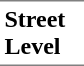<table border=0 cellspacing=0 cellpadding=3>
<tr>
<td style="border-bottom:solid 1px gray;border-top:solid 1px gray;" width=50 valign=top><strong>Street Level</strong></td>
</tr>
</table>
